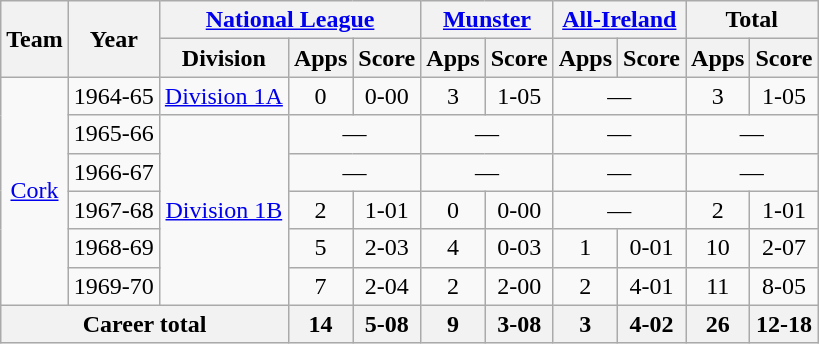<table class="wikitable" style="text-align:center">
<tr>
<th rowspan="2">Team</th>
<th rowspan="2">Year</th>
<th colspan="3"><a href='#'>National League</a></th>
<th colspan="2"><a href='#'>Munster</a></th>
<th colspan="2"><a href='#'>All-Ireland</a></th>
<th colspan="2">Total</th>
</tr>
<tr>
<th>Division</th>
<th>Apps</th>
<th>Score</th>
<th>Apps</th>
<th>Score</th>
<th>Apps</th>
<th>Score</th>
<th>Apps</th>
<th>Score</th>
</tr>
<tr>
<td rowspan="6"><a href='#'>Cork</a></td>
<td>1964-65</td>
<td rowspan="1"><a href='#'>Division 1A</a></td>
<td>0</td>
<td>0-00</td>
<td>3</td>
<td>1-05</td>
<td colspan=2>—</td>
<td>3</td>
<td>1-05</td>
</tr>
<tr>
<td>1965-66</td>
<td rowspan="5"><a href='#'>Division 1B</a></td>
<td colspan=2>—</td>
<td colspan=2>—</td>
<td colspan=2>—</td>
<td colspan=2>—</td>
</tr>
<tr>
<td>1966-67</td>
<td colspan=2>—</td>
<td colspan=2>—</td>
<td colspan=2>—</td>
<td colspan=2>—</td>
</tr>
<tr>
<td>1967-68</td>
<td>2</td>
<td>1-01</td>
<td>0</td>
<td>0-00</td>
<td colspan=2>—</td>
<td>2</td>
<td>1-01</td>
</tr>
<tr>
<td>1968-69</td>
<td>5</td>
<td>2-03</td>
<td>4</td>
<td>0-03</td>
<td>1</td>
<td>0-01</td>
<td>10</td>
<td>2-07</td>
</tr>
<tr>
<td>1969-70</td>
<td>7</td>
<td>2-04</td>
<td>2</td>
<td>2-00</td>
<td>2</td>
<td>4-01</td>
<td>11</td>
<td>8-05</td>
</tr>
<tr>
<th colspan="3">Career total</th>
<th>14</th>
<th>5-08</th>
<th>9</th>
<th>3-08</th>
<th>3</th>
<th>4-02</th>
<th>26</th>
<th>12-18</th>
</tr>
</table>
